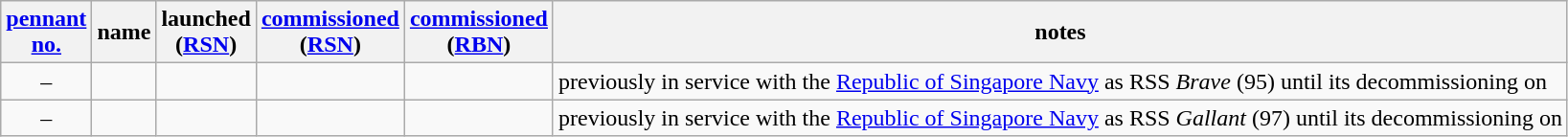<table class="wikitable sortable">
<tr>
<th><a href='#'>pennant<br>no.</a></th>
<th>name</th>
<th>launched<br>(<a href='#'>RSN</a>)</th>
<th><a href='#'>commissioned</a><br>(<a href='#'>RSN</a>)</th>
<th><a href='#'>commissioned</a><br>(<a href='#'>RBN</a>)</th>
<th>notes</th>
</tr>
<tr>
<td align=center>–</td>
<td></td>
<td></td>
<td></td>
<td></td>
<td>previously in service with the <a href='#'>Republic of Singapore Navy</a> as RSS <em>Brave</em> (95) until its decommissioning on </td>
</tr>
<tr>
<td align=center>–</td>
<td></td>
<td></td>
<td></td>
<td></td>
<td>previously in service with the <a href='#'>Republic of Singapore Navy</a> as RSS <em>Gallant</em> (97) until its decommissioning on </td>
</tr>
</table>
